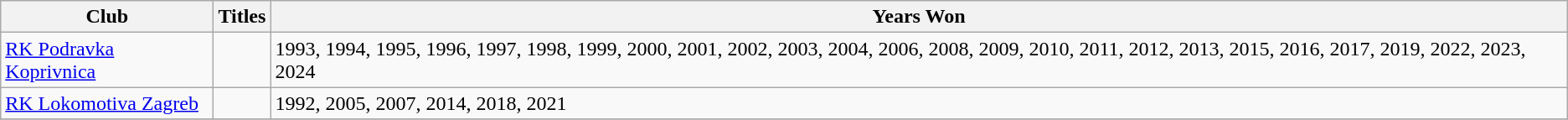<table class="wikitable">
<tr>
<th>Club</th>
<th>Titles</th>
<th>Years Won</th>
</tr>
<tr>
<td><a href='#'>RK Podravka Koprivnica</a></td>
<td></td>
<td>1993, 1994, 1995, 1996, 1997, 1998, 1999, 2000, 2001, 2002, 2003, 2004, 2006, 2008, 2009, 2010, 2011, 2012, 2013, 2015, 2016, 2017, 2019, 2022, 2023, 2024</td>
</tr>
<tr>
<td><a href='#'>RK Lokomotiva Zagreb</a></td>
<td></td>
<td>1992, 2005, 2007, 2014, 2018, 2021</td>
</tr>
<tr>
</tr>
</table>
